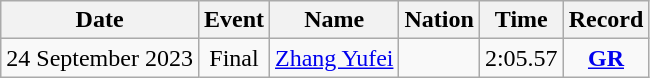<table class=wikitable style=text-align:center>
<tr>
<th>Date</th>
<th>Event</th>
<th>Name</th>
<th>Nation</th>
<th>Time</th>
<th>Record</th>
</tr>
<tr>
<td>24 September 2023</td>
<td>Final</td>
<td align=left><a href='#'>Zhang Yufei</a></td>
<td align=left></td>
<td>2:05.57</td>
<td><strong><a href='#'>GR</a></strong></td>
</tr>
</table>
